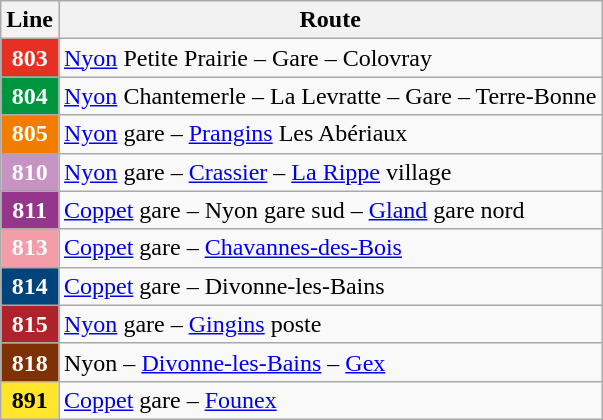<table class="wikitable">
<tr class="backgroundcolor5">
<th>Line</th>
<th>Route</th>
</tr>
<tr>
<td style="background:#E63023; color:#FFFFFF; text-align:center;" valign="middle"><strong>803</strong></td>
<td><a href='#'>Nyon</a> Petite Prairie – Gare – Colovray</td>
</tr>
<tr>
<td style="background:#009640; color:#FFFFFF; text-align:center;" valign="middle"><strong>804</strong></td>
<td><a href='#'>Nyon</a> Chantemerle – La Levratte – Gare – Terre-Bonne</td>
</tr>
<tr>
<td style="background:#F07D00; color:#FFFFFF; text-align:center;" valign="middle"><strong>805</strong></td>
<td><a href='#'>Nyon</a> gare – <a href='#'>Prangins</a> Les Abériaux</td>
</tr>
<tr>
<td style="background:#C693C2; color:#FFFFFF; text-align:center;" valign="middle"><strong>810</strong></td>
<td><a href='#'>Nyon</a> gare – <a href='#'>Crassier</a> – <a href='#'>La Rippe</a> village</td>
</tr>
<tr>
<td style="background:#96358C; color:#FFFFFF; text-align:center;" valign="middle"><strong>811</strong></td>
<td><a href='#'>Coppet</a> gare – Nyon gare sud – <a href='#'>Gland</a> gare nord</td>
</tr>
<tr>
<td style="background:#F39DA9; color:#FFFFFF; text-align:center;" valign="middle"><strong>813</strong></td>
<td><a href='#'>Coppet</a> gare – <a href='#'>Chavannes-des-Bois</a></td>
</tr>
<tr>
<td style="background:#00447B; color:#FFFFFF; text-align:center;" valign="middle"><strong>814</strong></td>
<td><a href='#'>Coppet</a> gare – Divonne-les-Bains</td>
</tr>
<tr>
<td style="background:#AD222B; color:#FFFFFF; text-align:center;" valign="middle"><strong>815</strong></td>
<td><a href='#'>Nyon</a> gare – <a href='#'>Gingins</a> poste</td>
</tr>
<tr>
<td style="background:#7F3105; color:#FFFFFF; text-align:center;" valign="middle"><strong>818</strong></td>
<td>Nyon –  <a href='#'>Divonne-les-Bains</a> – <a href='#'>Gex</a></td>
</tr>
<tr>
<td style="background:#FFE52C; color:#000000; text-align:center;" valign="middle"><strong>891</strong></td>
<td><a href='#'>Coppet</a> gare – <a href='#'>Founex</a></td>
</tr>
</table>
